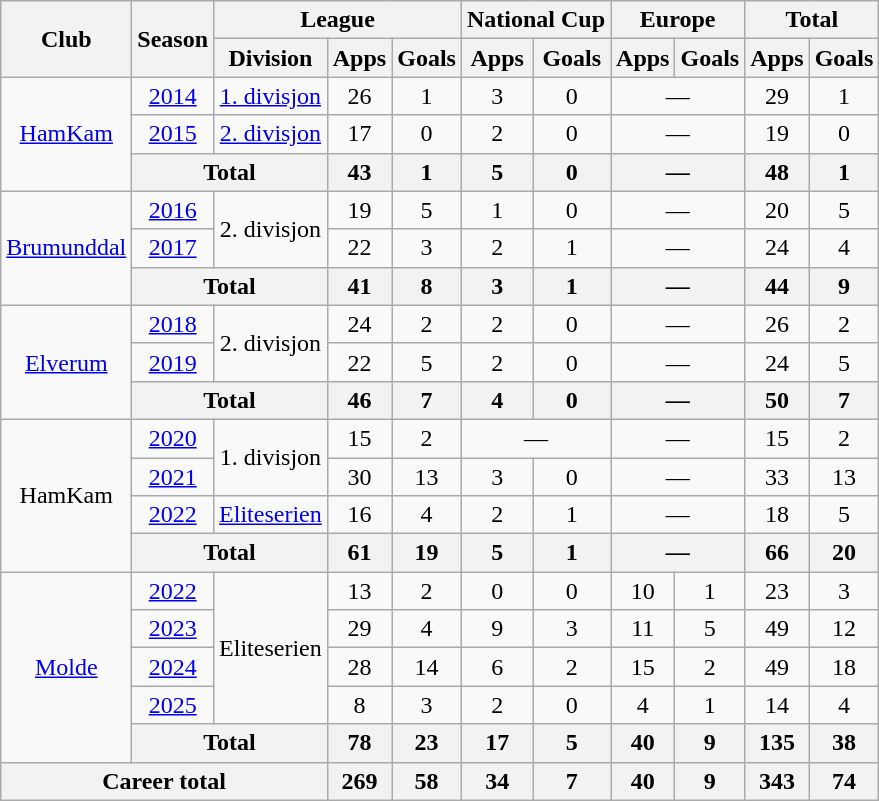<table class="wikitable" style="text-align:center">
<tr>
<th rowspan="2">Club</th>
<th rowspan="2">Season</th>
<th colspan="3">League</th>
<th colspan="2">National Cup</th>
<th colspan="2">Europe</th>
<th colspan="2">Total</th>
</tr>
<tr>
<th>Division</th>
<th>Apps</th>
<th>Goals</th>
<th>Apps</th>
<th>Goals</th>
<th>Apps</th>
<th>Goals</th>
<th>Apps</th>
<th>Goals</th>
</tr>
<tr>
<td rowspan="3"><a href='#'>HamKam</a></td>
<td><a href='#'>2014</a></td>
<td><a href='#'>1. divisjon</a></td>
<td>26</td>
<td>1</td>
<td>3</td>
<td>0</td>
<td colspan="2">—</td>
<td>29</td>
<td>1</td>
</tr>
<tr>
<td><a href='#'>2015</a></td>
<td><a href='#'>2. divisjon</a></td>
<td>17</td>
<td>0</td>
<td>2</td>
<td>0</td>
<td colspan="2">—</td>
<td>19</td>
<td>0</td>
</tr>
<tr>
<th colspan="2">Total</th>
<th>43</th>
<th>1</th>
<th>5</th>
<th>0</th>
<th colspan="2">—</th>
<th>48</th>
<th>1</th>
</tr>
<tr>
<td rowspan="3"><a href='#'>Brumunddal</a></td>
<td><a href='#'>2016</a></td>
<td rowspan="2">2. divisjon</td>
<td>19</td>
<td>5</td>
<td>1</td>
<td>0</td>
<td colspan="2">—</td>
<td>20</td>
<td>5</td>
</tr>
<tr>
<td><a href='#'>2017</a></td>
<td>22</td>
<td>3</td>
<td>2</td>
<td>1</td>
<td colspan="2">—</td>
<td>24</td>
<td>4</td>
</tr>
<tr>
<th colspan="2">Total</th>
<th>41</th>
<th>8</th>
<th>3</th>
<th>1</th>
<th colspan="2">—</th>
<th>44</th>
<th>9</th>
</tr>
<tr>
<td rowspan="3"><a href='#'>Elverum</a></td>
<td><a href='#'>2018</a></td>
<td rowspan="2">2. divisjon</td>
<td>24</td>
<td>2</td>
<td>2</td>
<td>0</td>
<td colspan="2">—</td>
<td>26</td>
<td>2</td>
</tr>
<tr>
<td><a href='#'>2019</a></td>
<td>22</td>
<td>5</td>
<td>2</td>
<td>0</td>
<td colspan="2">—</td>
<td>24</td>
<td>5</td>
</tr>
<tr>
<th colspan="2">Total</th>
<th>46</th>
<th>7</th>
<th>4</th>
<th>0</th>
<th colspan="2">—</th>
<th>50</th>
<th>7</th>
</tr>
<tr>
<td rowspan="4">HamKam</td>
<td><a href='#'>2020</a></td>
<td rowspan="2">1. divisjon</td>
<td>15</td>
<td>2</td>
<td colspan="2">—</td>
<td colspan="2">—</td>
<td>15</td>
<td>2</td>
</tr>
<tr>
<td><a href='#'>2021</a></td>
<td>30</td>
<td>13</td>
<td>3</td>
<td>0</td>
<td colspan="2">—</td>
<td>33</td>
<td>13</td>
</tr>
<tr>
<td><a href='#'>2022</a></td>
<td><a href='#'>Eliteserien</a></td>
<td>16</td>
<td>4</td>
<td>2</td>
<td>1</td>
<td colspan="2">—</td>
<td>18</td>
<td>5</td>
</tr>
<tr>
<th colspan="2">Total</th>
<th>61</th>
<th>19</th>
<th>5</th>
<th>1</th>
<th colspan="2">—</th>
<th>66</th>
<th>20</th>
</tr>
<tr>
<td rowspan="5"><a href='#'>Molde</a></td>
<td><a href='#'>2022</a></td>
<td rowspan="4">Eliteserien</td>
<td>13</td>
<td>2</td>
<td>0</td>
<td>0</td>
<td>10</td>
<td>1</td>
<td>23</td>
<td>3</td>
</tr>
<tr>
<td><a href='#'>2023</a></td>
<td>29</td>
<td>4</td>
<td>9</td>
<td>3</td>
<td>11</td>
<td>5</td>
<td>49</td>
<td>12</td>
</tr>
<tr>
<td><a href='#'>2024</a></td>
<td>28</td>
<td>14</td>
<td>6</td>
<td>2</td>
<td>15</td>
<td>2</td>
<td>49</td>
<td>18</td>
</tr>
<tr>
<td><a href='#'>2025</a></td>
<td>8</td>
<td>3</td>
<td>2</td>
<td>0</td>
<td>4</td>
<td>1</td>
<td>14</td>
<td>4</td>
</tr>
<tr>
<th colspan="2">Total</th>
<th>78</th>
<th>23</th>
<th>17</th>
<th>5</th>
<th>40</th>
<th>9</th>
<th>135</th>
<th>38</th>
</tr>
<tr>
<th colspan="3">Career total</th>
<th>269</th>
<th>58</th>
<th>34</th>
<th>7</th>
<th>40</th>
<th>9</th>
<th>343</th>
<th>74</th>
</tr>
</table>
